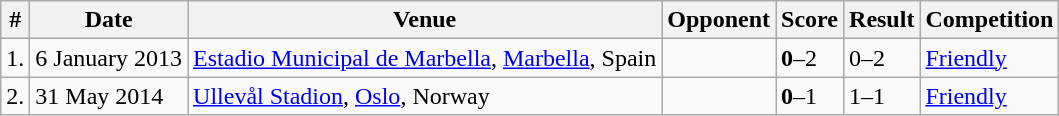<table class="wikitable">
<tr>
<th>#</th>
<th>Date</th>
<th>Venue</th>
<th>Opponent</th>
<th>Score</th>
<th>Result</th>
<th>Competition</th>
</tr>
<tr>
<td>1.</td>
<td>6 January 2013</td>
<td><a href='#'>Estadio Municipal de Marbella</a>, <a href='#'>Marbella</a>, Spain</td>
<td></td>
<td><strong>0</strong>–2</td>
<td>0–2</td>
<td><a href='#'>Friendly</a></td>
</tr>
<tr>
<td>2.</td>
<td>31 May 2014</td>
<td><a href='#'>Ullevål Stadion</a>, <a href='#'>Oslo</a>, Norway</td>
<td></td>
<td><strong>0</strong>–1</td>
<td>1–1</td>
<td><a href='#'>Friendly</a></td>
</tr>
</table>
